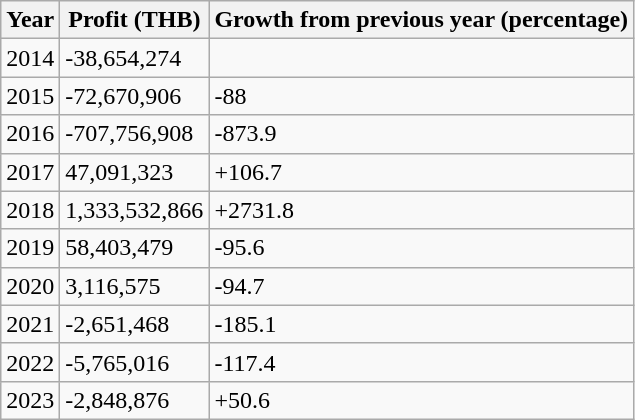<table class="wikitable">
<tr>
<th>Year</th>
<th>Profit (THB)</th>
<th>Growth from previous year (percentage)</th>
</tr>
<tr>
<td>2014</td>
<td>-38,654,274</td>
<td></td>
</tr>
<tr>
<td>2015</td>
<td>-72,670,906</td>
<td>-88</td>
</tr>
<tr>
<td>2016</td>
<td>-707,756,908</td>
<td>-873.9</td>
</tr>
<tr>
<td>2017</td>
<td>47,091,323</td>
<td>+106.7</td>
</tr>
<tr>
<td>2018</td>
<td>1,333,532,866</td>
<td>+2731.8</td>
</tr>
<tr>
<td>2019</td>
<td>58,403,479</td>
<td>-95.6</td>
</tr>
<tr>
<td>2020</td>
<td>3,116,575</td>
<td>-94.7</td>
</tr>
<tr>
<td>2021</td>
<td>-2,651,468</td>
<td>-185.1</td>
</tr>
<tr>
<td>2022</td>
<td>-5,765,016</td>
<td>-117.4</td>
</tr>
<tr>
<td>2023</td>
<td>-2,848,876</td>
<td>+50.6</td>
</tr>
</table>
